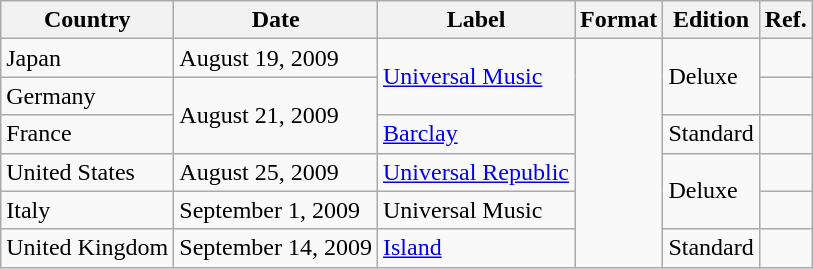<table class="wikitable">
<tr>
<th>Country</th>
<th>Date</th>
<th>Label</th>
<th>Format</th>
<th>Edition</th>
<th>Ref.</th>
</tr>
<tr>
<td>Japan</td>
<td>August 19, 2009</td>
<td rowspan="2"><a href='#'>Universal Music</a></td>
<td rowspan="6"></td>
<td rowspan="2">Deluxe</td>
<td></td>
</tr>
<tr>
<td>Germany</td>
<td rowspan="2">August 21, 2009</td>
<td></td>
</tr>
<tr>
<td>France</td>
<td><a href='#'>Barclay</a></td>
<td>Standard</td>
<td></td>
</tr>
<tr>
<td>United States</td>
<td>August 25, 2009</td>
<td><a href='#'>Universal Republic</a></td>
<td rowspan="2">Deluxe</td>
<td></td>
</tr>
<tr>
<td>Italy</td>
<td>September 1, 2009</td>
<td>Universal Music</td>
<td></td>
</tr>
<tr>
<td>United Kingdom</td>
<td>September 14, 2009</td>
<td><a href='#'>Island</a></td>
<td>Standard</td>
<td></td>
</tr>
</table>
